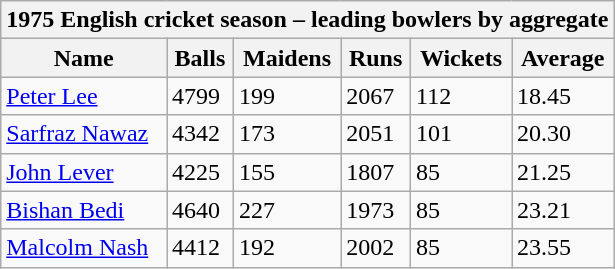<table class="wikitable">
<tr>
<th bgcolor="#efefef" colspan="7">1975 English cricket season – leading bowlers by aggregate</th>
</tr>
<tr bgcolor="#efefef">
<th>Name</th>
<th>Balls</th>
<th>Maidens</th>
<th>Runs</th>
<th>Wickets</th>
<th>Average</th>
</tr>
<tr>
<td><a href='#'>Peter Lee</a></td>
<td>4799</td>
<td>199</td>
<td>2067</td>
<td>112</td>
<td>18.45</td>
</tr>
<tr>
<td><a href='#'>Sarfraz Nawaz</a></td>
<td>4342</td>
<td>173</td>
<td>2051</td>
<td>101</td>
<td>20.30</td>
</tr>
<tr>
<td><a href='#'>John Lever</a></td>
<td>4225</td>
<td>155</td>
<td>1807</td>
<td>85</td>
<td>21.25</td>
</tr>
<tr>
<td><a href='#'>Bishan Bedi</a></td>
<td>4640</td>
<td>227</td>
<td>1973</td>
<td>85</td>
<td>23.21</td>
</tr>
<tr>
<td><a href='#'>Malcolm Nash</a></td>
<td>4412</td>
<td>192</td>
<td>2002</td>
<td>85</td>
<td>23.55</td>
</tr>
</table>
